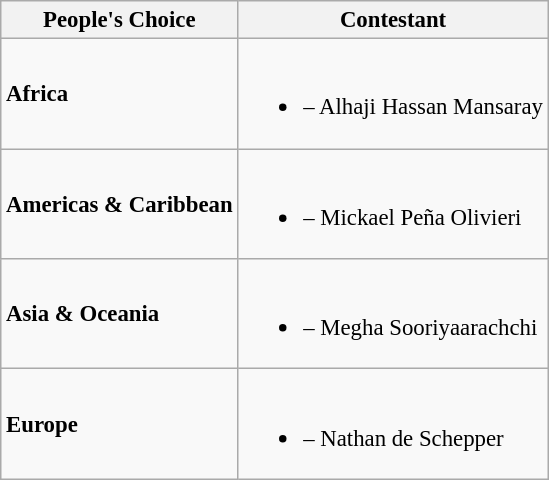<table class="wikitable sortable" style="font-size:95%;">
<tr>
<th>People's Choice</th>
<th>Contestant</th>
</tr>
<tr>
<td><strong>Africa</strong></td>
<td><br><ul><li> – Alhaji Hassan Mansaray</li></ul></td>
</tr>
<tr>
<td><strong>Americas & Caribbean</strong></td>
<td><br><ul><li> – Mickael Peña Olivieri</li></ul></td>
</tr>
<tr>
<td><strong>Asia & Oceania</strong></td>
<td><br><ul><li> – Megha Sooriyaarachchi</li></ul></td>
</tr>
<tr>
<td><strong>Europe</strong></td>
<td><br><ul><li> – Nathan de Schepper</li></ul></td>
</tr>
</table>
